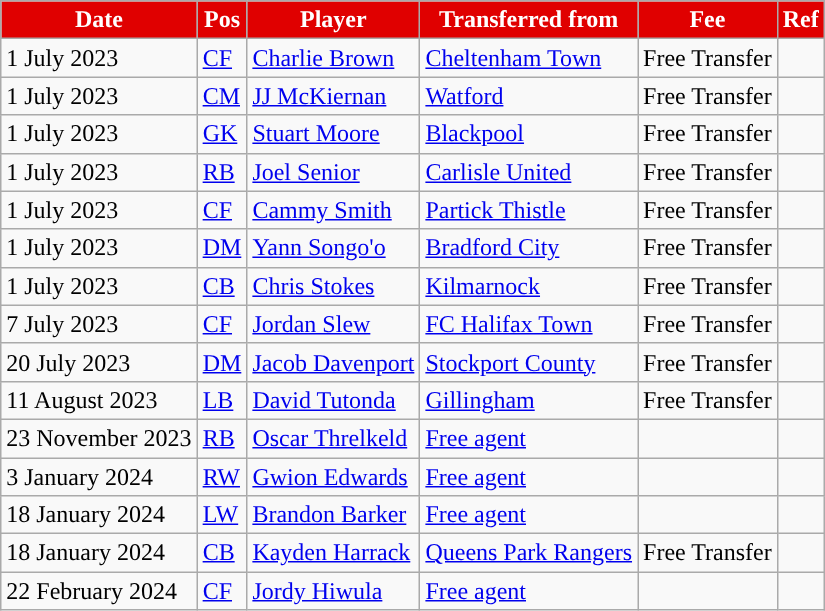<table class="wikitable plainrowheaders sortable">
<tr>
<th style="background:#E00000; color:#ffffff; ">Date</th>
<th style="background:#E00000; color:#ffffff; ">Pos</th>
<th style="background:#E00000; color:#ffffff; ">Player</th>
<th style="background:#E00000; color:#ffffff; ">Transferred from</th>
<th style="background:#E00000; color:#ffffff; ">Fee</th>
<th style="background:#E00000; color:#ffffff; ">Ref</th>
</tr>
<tr>
<td>1 July 2023</td>
<td><a href='#'>CF</a></td>
<td> <a href='#'>Charlie Brown</a></td>
<td> <a href='#'>Cheltenham Town</a></td>
<td>Free Transfer</td>
<td></td>
</tr>
<tr>
<td>1 July 2023</td>
<td><a href='#'>CM</a></td>
<td> <a href='#'>JJ McKiernan</a></td>
<td> <a href='#'>Watford</a></td>
<td>Free Transfer</td>
<td></td>
</tr>
<tr>
<td>1 July 2023</td>
<td><a href='#'>GK</a></td>
<td> <a href='#'>Stuart Moore</a></td>
<td> <a href='#'>Blackpool</a></td>
<td>Free Transfer</td>
<td></td>
</tr>
<tr>
<td>1 July 2023</td>
<td><a href='#'>RB</a></td>
<td> <a href='#'>Joel Senior</a></td>
<td> <a href='#'>Carlisle United</a></td>
<td>Free Transfer</td>
<td></td>
</tr>
<tr>
<td>1 July 2023</td>
<td><a href='#'>CF</a></td>
<td> <a href='#'>Cammy Smith</a></td>
<td> <a href='#'>Partick Thistle</a></td>
<td>Free Transfer</td>
<td></td>
</tr>
<tr>
<td>1 July 2023</td>
<td><a href='#'>DM</a></td>
<td> <a href='#'>Yann Songo'o</a></td>
<td> <a href='#'>Bradford City</a></td>
<td>Free Transfer</td>
<td></td>
</tr>
<tr>
<td>1 July 2023</td>
<td><a href='#'>CB</a></td>
<td> <a href='#'>Chris Stokes</a></td>
<td> <a href='#'>Kilmarnock</a></td>
<td>Free Transfer</td>
<td></td>
</tr>
<tr>
<td>7 July 2023</td>
<td><a href='#'>CF</a></td>
<td> <a href='#'>Jordan Slew</a></td>
<td> <a href='#'>FC Halifax Town</a></td>
<td>Free Transfer</td>
<td></td>
</tr>
<tr>
<td>20 July 2023</td>
<td><a href='#'>DM</a></td>
<td> <a href='#'>Jacob Davenport</a></td>
<td> <a href='#'>Stockport County</a></td>
<td>Free Transfer</td>
<td></td>
</tr>
<tr>
<td>11 August 2023</td>
<td><a href='#'>LB</a></td>
<td> <a href='#'>David Tutonda</a></td>
<td> <a href='#'>Gillingham</a></td>
<td>Free Transfer</td>
<td></td>
</tr>
<tr>
<td>23 November 2023</td>
<td><a href='#'>RB</a></td>
<td> <a href='#'>Oscar Threlkeld</a></td>
<td> <a href='#'>Free agent</a></td>
<td></td>
<td></td>
</tr>
<tr>
<td>3 January 2024</td>
<td><a href='#'>RW</a></td>
<td> <a href='#'>Gwion Edwards</a></td>
<td> <a href='#'>Free agent</a></td>
<td></td>
<td></td>
</tr>
<tr>
<td>18 January 2024</td>
<td><a href='#'>LW</a></td>
<td> <a href='#'>Brandon Barker</a></td>
<td> <a href='#'>Free agent</a></td>
<td></td>
<td></td>
</tr>
<tr>
<td>18 January 2024</td>
<td><a href='#'>CB</a></td>
<td> <a href='#'>Kayden Harrack</a></td>
<td> <a href='#'>Queens Park Rangers</a></td>
<td>Free Transfer</td>
<td></td>
</tr>
<tr>
<td>22 February 2024</td>
<td><a href='#'>CF</a></td>
<td> <a href='#'>Jordy Hiwula</a></td>
<td> <a href='#'>Free agent</a></td>
<td></td>
<td></td>
</tr>
</table>
